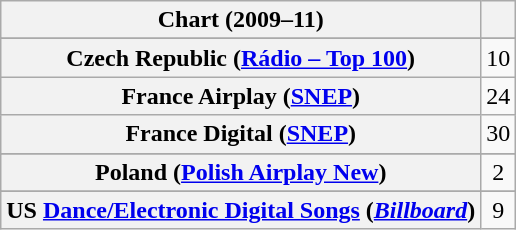<table class="wikitable sortable plainrowheaders">
<tr>
<th scope="col">Chart (2009–11)</th>
<th scope="col"></th>
</tr>
<tr>
</tr>
<tr>
</tr>
<tr>
</tr>
<tr>
</tr>
<tr>
</tr>
<tr>
<th scope="row">Czech Republic (<a href='#'>Rádio – Top 100</a>)</th>
<td align="center">10</td>
</tr>
<tr>
<th scope="row">France Airplay (<a href='#'>SNEP</a>)</th>
<td align="center">24</td>
</tr>
<tr>
<th scope="row">France Digital (<a href='#'>SNEP</a>)</th>
<td align="center">30</td>
</tr>
<tr>
</tr>
<tr>
</tr>
<tr>
<th scope="row">Poland (<a href='#'>Polish Airplay New</a>)</th>
<td align="center">2</td>
</tr>
<tr>
</tr>
<tr>
</tr>
<tr>
</tr>
<tr>
</tr>
<tr>
</tr>
<tr>
<th scope="row">US <a href='#'>Dance/Electronic Digital Songs</a> (<em><a href='#'>Billboard</a></em>)</th>
<td align="center">9</td>
</tr>
</table>
